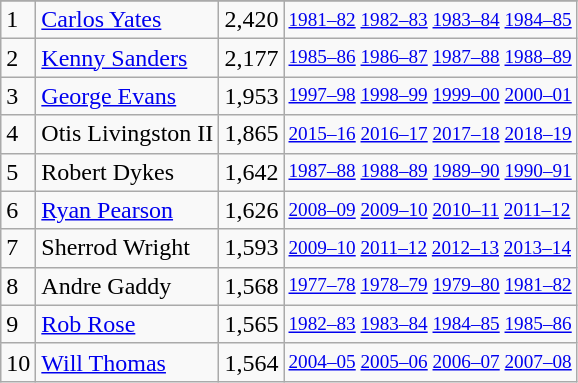<table class="wikitable">
<tr>
</tr>
<tr>
<td>1</td>
<td><a href='#'>Carlos Yates</a></td>
<td>2,420</td>
<td style="font-size:80%;"><a href='#'>1981–82</a> <a href='#'>1982–83</a> <a href='#'>1983–84</a> <a href='#'>1984–85</a></td>
</tr>
<tr>
<td>2</td>
<td><a href='#'>Kenny Sanders</a></td>
<td>2,177</td>
<td style="font-size:80%;"><a href='#'>1985–86</a> <a href='#'>1986–87</a> <a href='#'>1987–88</a> <a href='#'>1988–89</a></td>
</tr>
<tr>
<td>3</td>
<td><a href='#'>George Evans</a></td>
<td>1,953</td>
<td style="font-size:80%;"><a href='#'>1997–98</a> <a href='#'>1998–99</a> <a href='#'>1999–00</a> <a href='#'>2000–01</a></td>
</tr>
<tr>
<td>4</td>
<td>Otis Livingston II</td>
<td>1,865</td>
<td style="font-size:80%;"><a href='#'>2015–16</a> <a href='#'>2016–17</a> <a href='#'>2017–18</a> <a href='#'>2018–19</a></td>
</tr>
<tr>
<td>5</td>
<td>Robert Dykes</td>
<td>1,642</td>
<td style="font-size:80%;"><a href='#'>1987–88</a> <a href='#'>1988–89</a> <a href='#'>1989–90</a> <a href='#'>1990–91</a></td>
</tr>
<tr>
<td>6</td>
<td><a href='#'>Ryan Pearson</a></td>
<td>1,626</td>
<td style="font-size:80%;"><a href='#'>2008–09</a> <a href='#'>2009–10</a> <a href='#'>2010–11</a> <a href='#'>2011–12</a></td>
</tr>
<tr>
<td>7</td>
<td>Sherrod Wright</td>
<td>1,593</td>
<td style="font-size:80%;"><a href='#'>2009–10</a> <a href='#'>2011–12</a> <a href='#'>2012–13</a> <a href='#'>2013–14</a></td>
</tr>
<tr>
<td>8</td>
<td>Andre Gaddy</td>
<td>1,568</td>
<td style="font-size:80%;"><a href='#'>1977–78</a> <a href='#'>1978–79</a> <a href='#'>1979–80</a> <a href='#'>1981–82</a></td>
</tr>
<tr>
<td>9</td>
<td><a href='#'>Rob Rose</a></td>
<td>1,565</td>
<td style="font-size:80%;"><a href='#'>1982–83</a> <a href='#'>1983–84</a> <a href='#'>1984–85</a> <a href='#'>1985–86</a></td>
</tr>
<tr>
<td>10</td>
<td><a href='#'>Will Thomas</a></td>
<td>1,564</td>
<td style="font-size:80%;"><a href='#'>2004–05</a> <a href='#'>2005–06</a> <a href='#'>2006–07</a> <a href='#'>2007–08</a></td>
</tr>
</table>
